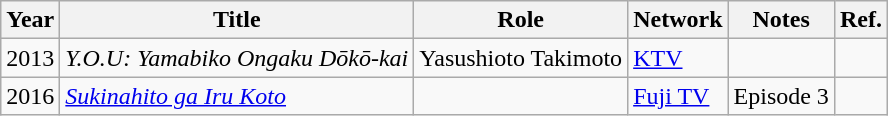<table class="wikitable">
<tr>
<th>Year</th>
<th>Title</th>
<th>Role</th>
<th>Network</th>
<th>Notes</th>
<th>Ref.</th>
</tr>
<tr>
<td>2013</td>
<td><em>Y.O.U: Yamabiko Ongaku Dōkō-kai</em></td>
<td>Yasushioto Takimoto</td>
<td><a href='#'>KTV</a></td>
<td></td>
<td></td>
</tr>
<tr>
<td>2016</td>
<td><em><a href='#'>Sukinahito ga Iru Koto</a></em></td>
<td></td>
<td><a href='#'>Fuji TV</a></td>
<td>Episode 3</td>
<td></td>
</tr>
</table>
